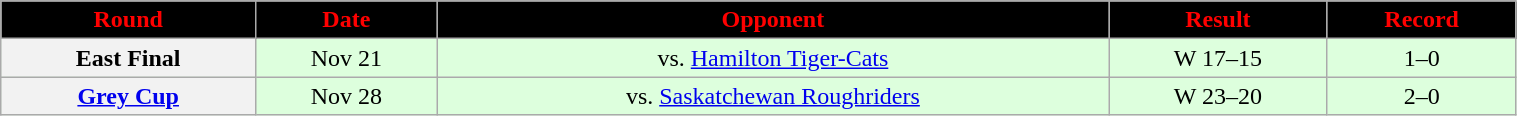<table class="wikitable" style="min-width:80%;text-align:center;">
<tr>
<th style="background:black; color:red;">Round</th>
<th style="background:black; color:red;">Date</th>
<th style="background:black; color:red;">Opponent</th>
<th style="background:black; color:red;">Result</th>
<th style="background:black; color:red;">Record</th>
</tr>
<tr style="background:#ddffdd">
<th>East Final</th>
<td>Nov 21</td>
<td>vs. <a href='#'>Hamilton Tiger-Cats</a></td>
<td>W 17–15</td>
<td>1–0</td>
</tr>
<tr style="background:#ddffdd">
<th><a href='#'>Grey Cup</a></th>
<td>Nov 28</td>
<td>vs. <a href='#'>Saskatchewan Roughriders</a></td>
<td>W 23–20</td>
<td>2–0</td>
</tr>
</table>
